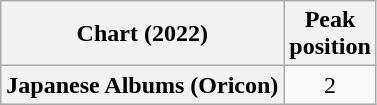<table class="wikitable plainrowheaders" style="text-align:center">
<tr>
<th scope="col">Chart (2022)</th>
<th scope="col">Peak<br>position</th>
</tr>
<tr>
<th scope="row">Japanese Albums (Oricon)</th>
<td>2</td>
</tr>
</table>
